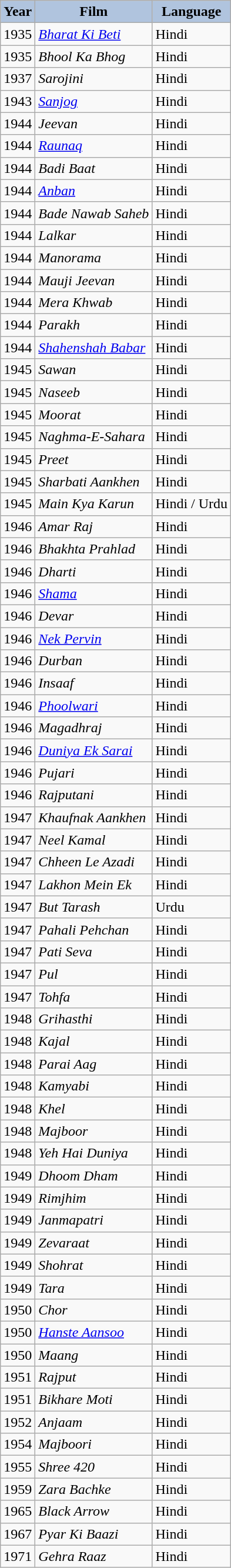<table class="wikitable sortable plainrowheaders">
<tr>
<th style="background:#B0C4DE;">Year</th>
<th style="background:#B0C4DE;">Film</th>
<th style="background:#B0C4DE;">Language</th>
</tr>
<tr>
<td>1935</td>
<td><em><a href='#'>Bharat Ki Beti</a></em></td>
<td>Hindi</td>
</tr>
<tr>
<td>1935</td>
<td><em>Bhool Ka Bhog</em></td>
<td>Hindi</td>
</tr>
<tr>
<td>1937</td>
<td><em>Sarojini</em></td>
<td>Hindi</td>
</tr>
<tr>
<td>1943</td>
<td><em><a href='#'>Sanjog</a></em></td>
<td>Hindi</td>
</tr>
<tr>
<td>1944</td>
<td><em>Jeevan</em></td>
<td>Hindi</td>
</tr>
<tr>
<td>1944</td>
<td><em><a href='#'>Raunaq</a></em></td>
<td>Hindi</td>
</tr>
<tr>
<td>1944</td>
<td><em>Badi Baat</em></td>
<td>Hindi</td>
</tr>
<tr>
<td>1944</td>
<td><em><a href='#'>Anban</a></em></td>
<td>Hindi</td>
</tr>
<tr>
<td>1944</td>
<td><em>Bade Nawab Saheb</em></td>
<td>Hindi</td>
</tr>
<tr>
<td>1944</td>
<td><em>Lalkar</em></td>
<td>Hindi</td>
</tr>
<tr>
<td>1944</td>
<td><em>Manorama</em></td>
<td>Hindi</td>
</tr>
<tr>
<td>1944</td>
<td><em>Mauji Jeevan</em></td>
<td>Hindi</td>
</tr>
<tr>
<td>1944</td>
<td><em>Mera Khwab</em></td>
<td>Hindi</td>
</tr>
<tr>
<td>1944</td>
<td><em>Parakh</em></td>
<td>Hindi</td>
</tr>
<tr>
<td>1944</td>
<td><em><a href='#'>Shahenshah Babar</a></em></td>
<td>Hindi</td>
</tr>
<tr>
<td>1945</td>
<td><em>Sawan</em></td>
<td>Hindi</td>
</tr>
<tr>
<td>1945</td>
<td><em>Naseeb</em></td>
<td>Hindi</td>
</tr>
<tr>
<td>1945</td>
<td><em>Moorat</em></td>
<td>Hindi</td>
</tr>
<tr>
<td>1945</td>
<td><em>Naghma-E-Sahara</em></td>
<td>Hindi</td>
</tr>
<tr>
<td>1945</td>
<td><em>Preet</em></td>
<td>Hindi</td>
</tr>
<tr>
<td>1945</td>
<td><em>Sharbati Aankhen</em></td>
<td>Hindi</td>
</tr>
<tr>
<td>1945</td>
<td><em>Main Kya Karun</em></td>
<td>Hindi / Urdu</td>
</tr>
<tr>
<td>1946</td>
<td><em>Amar Raj</em></td>
<td>Hindi</td>
</tr>
<tr>
<td>1946</td>
<td><em>Bhakhta Prahlad</em></td>
<td>Hindi</td>
</tr>
<tr>
<td>1946</td>
<td><em>Dharti</em></td>
<td>Hindi</td>
</tr>
<tr>
<td>1946</td>
<td><em><a href='#'>Shama</a></em></td>
<td>Hindi</td>
</tr>
<tr>
<td>1946</td>
<td><em>Devar</em></td>
<td>Hindi</td>
</tr>
<tr>
<td>1946</td>
<td><em><a href='#'>Nek Pervin</a></em></td>
<td>Hindi</td>
</tr>
<tr>
<td>1946</td>
<td><em>Durban</em></td>
<td>Hindi</td>
</tr>
<tr>
<td>1946</td>
<td><em>Insaaf</em></td>
<td>Hindi</td>
</tr>
<tr>
<td>1946</td>
<td><em><a href='#'>Phoolwari</a></em></td>
<td>Hindi</td>
</tr>
<tr>
<td>1946</td>
<td><em>Magadhraj</em></td>
<td>Hindi</td>
</tr>
<tr>
<td>1946</td>
<td><em><a href='#'>Duniya Ek Sarai</a></em></td>
<td>Hindi</td>
</tr>
<tr>
<td>1946</td>
<td><em>Pujari</em></td>
<td>Hindi</td>
</tr>
<tr>
<td>1946</td>
<td><em>Rajputani</em></td>
<td>Hindi</td>
</tr>
<tr>
<td>1947</td>
<td><em>Khaufnak Aankhen</em></td>
<td>Hindi</td>
</tr>
<tr>
<td>1947</td>
<td><em>Neel Kamal</em></td>
<td>Hindi</td>
</tr>
<tr>
<td>1947</td>
<td><em>Chheen Le Azadi</em></td>
<td>Hindi</td>
</tr>
<tr>
<td>1947</td>
<td><em>Lakhon Mein Ek</em></td>
<td>Hindi</td>
</tr>
<tr>
<td>1947</td>
<td><em>But Tarash</em></td>
<td>Urdu</td>
</tr>
<tr>
<td>1947</td>
<td><em>Pahali Pehchan</em></td>
<td>Hindi</td>
</tr>
<tr>
<td>1947</td>
<td><em>Pati Seva</em></td>
<td>Hindi</td>
</tr>
<tr>
<td>1947</td>
<td><em>Pul</em></td>
<td>Hindi</td>
</tr>
<tr>
<td>1947</td>
<td><em>Tohfa</em></td>
<td>Hindi</td>
</tr>
<tr>
<td>1948</td>
<td><em>Grihasthi</em></td>
<td>Hindi</td>
</tr>
<tr>
<td>1948</td>
<td><em>Kajal</em></td>
<td>Hindi</td>
</tr>
<tr>
<td>1948</td>
<td><em>Parai Aag</em></td>
<td>Hindi</td>
</tr>
<tr>
<td>1948</td>
<td><em>Kamyabi</em></td>
<td>Hindi</td>
</tr>
<tr>
<td>1948</td>
<td><em>Khel</em></td>
<td>Hindi</td>
</tr>
<tr>
<td>1948</td>
<td><em>Majboor</em></td>
<td>Hindi</td>
</tr>
<tr>
<td>1948</td>
<td><em>Yeh Hai Duniya</em></td>
<td>Hindi</td>
</tr>
<tr>
<td>1949</td>
<td><em>Dhoom Dham</em></td>
<td>Hindi</td>
</tr>
<tr>
<td>1949</td>
<td><em>Rimjhim</em></td>
<td>Hindi</td>
</tr>
<tr>
<td>1949</td>
<td><em>Janmapatri</em></td>
<td>Hindi</td>
</tr>
<tr>
<td>1949</td>
<td><em>Zevaraat</em></td>
<td>Hindi</td>
</tr>
<tr>
<td>1949</td>
<td><em>Shohrat</em></td>
<td>Hindi</td>
</tr>
<tr>
<td>1949</td>
<td><em>Tara</em></td>
<td>Hindi</td>
</tr>
<tr>
<td>1950</td>
<td><em>Chor</em></td>
<td>Hindi</td>
</tr>
<tr>
<td>1950</td>
<td><em><a href='#'>Hanste Aansoo</a></em></td>
<td>Hindi</td>
</tr>
<tr>
<td>1950</td>
<td><em>Maang</em></td>
<td>Hindi</td>
</tr>
<tr>
<td>1951</td>
<td><em>Rajput</em></td>
<td>Hindi </td>
</tr>
<tr>
<td>1951</td>
<td><em>Bikhare Moti</em></td>
<td>Hindi</td>
</tr>
<tr>
<td>1952</td>
<td><em>Anjaam</em></td>
<td>Hindi</td>
</tr>
<tr>
<td>1954</td>
<td><em>Majboori</em></td>
<td>Hindi</td>
</tr>
<tr>
<td>1955</td>
<td><em>Shree 420</em></td>
<td>Hindi</td>
</tr>
<tr>
<td>1959</td>
<td><em>Zara Bachke</em></td>
<td>Hindi</td>
</tr>
<tr>
<td>1965</td>
<td><em>Black Arrow</em></td>
<td>Hindi</td>
</tr>
<tr>
<td>1967</td>
<td><em>Pyar Ki Baazi</em></td>
<td>Hindi</td>
</tr>
<tr>
<td>1971</td>
<td><em>Gehra Raaz</em></td>
<td>Hindi</td>
</tr>
</table>
